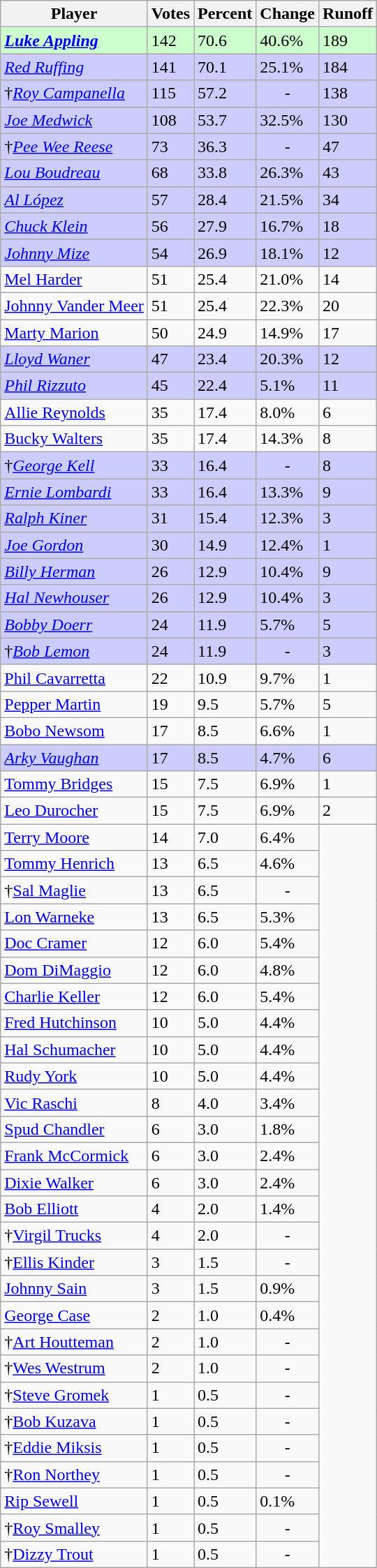<table class="wikitable">
<tr>
<th>Player</th>
<th>Votes</th>
<th>Percent</th>
<th>Change</th>
<th>Runoff</th>
</tr>
<tr bgcolor="#ccffcc">
<td><strong><em><a href='#'>Luke Appling</a></em></strong></td>
<td>142</td>
<td>70.6</td>
<td align="left"> 40.6%</td>
<td>189</td>
</tr>
<tr bgcolor="#ccccff">
<td><em><a href='#'>Red Ruffing</a></em></td>
<td>141</td>
<td>70.1</td>
<td align="left"> 25.1%</td>
<td>184</td>
</tr>
<tr bgcolor="#ccccff">
<td>†<em><a href='#'>Roy Campanella</a></em></td>
<td>115</td>
<td>57.2</td>
<td align=center>-</td>
<td>138</td>
</tr>
<tr bgcolor="#ccccff">
<td><em><a href='#'>Joe Medwick</a></em></td>
<td>108</td>
<td>53.7</td>
<td align="left"> 32.5%</td>
<td>130</td>
</tr>
<tr bgcolor="#ccccff">
<td>†<em><a href='#'>Pee Wee Reese</a></em></td>
<td>73</td>
<td>36.3</td>
<td align=center>-</td>
<td>47</td>
</tr>
<tr bgcolor="#ccccff">
<td><em><a href='#'>Lou Boudreau</a></em></td>
<td>68</td>
<td>33.8</td>
<td align="left"> 26.3%</td>
<td>43</td>
</tr>
<tr bgcolor="#ccccff">
<td><em><a href='#'>Al López</a></em></td>
<td>57</td>
<td>28.4</td>
<td align="left"> 21.5%</td>
<td>34</td>
</tr>
<tr bgcolor="#ccccff">
<td><em><a href='#'>Chuck Klein</a></em></td>
<td>56</td>
<td>27.9</td>
<td align="left"> 16.7%</td>
<td>18</td>
</tr>
<tr bgcolor="#ccccff">
<td><em><a href='#'>Johnny Mize</a></em></td>
<td>54</td>
<td>26.9</td>
<td align="left"> 18.1%</td>
<td>12</td>
</tr>
<tr>
<td><a href='#'>Mel Harder</a></td>
<td>51</td>
<td>25.4</td>
<td align="left"> 21.0%</td>
<td>14</td>
</tr>
<tr>
<td><a href='#'>Johnny Vander Meer</a></td>
<td>51</td>
<td>25.4</td>
<td align="left"> 22.3%</td>
<td>20</td>
</tr>
<tr>
<td><a href='#'>Marty Marion</a></td>
<td>50</td>
<td>24.9</td>
<td align="left"> 14.9%</td>
<td>17</td>
</tr>
<tr bgcolor="#ccccff">
<td><em><a href='#'>Lloyd Waner</a></em></td>
<td>47</td>
<td>23.4</td>
<td align="left"> 20.3%</td>
<td>12</td>
</tr>
<tr bgcolor="#ccccff">
<td><em><a href='#'>Phil Rizzuto</a></em></td>
<td>45</td>
<td>22.4</td>
<td align="left"> 5.1%</td>
<td>11</td>
</tr>
<tr>
<td><a href='#'>Allie Reynolds</a></td>
<td>35</td>
<td>17.4</td>
<td align="left"> 8.0%</td>
<td>6</td>
</tr>
<tr>
<td><a href='#'>Bucky Walters</a></td>
<td>35</td>
<td>17.4</td>
<td align="left"> 14.3%</td>
<td>8</td>
</tr>
<tr bgcolor="#ccccff">
<td>†<em><a href='#'>George Kell</a></em></td>
<td>33</td>
<td>16.4</td>
<td align=center>-</td>
<td>8</td>
</tr>
<tr bgcolor="#ccccff">
<td><em><a href='#'>Ernie Lombardi</a></em></td>
<td>33</td>
<td>16.4</td>
<td align="left"> 13.3%</td>
<td>9</td>
</tr>
<tr bgcolor="#ccccff">
<td><em><a href='#'>Ralph Kiner</a></em></td>
<td>31</td>
<td>15.4</td>
<td align="left"> 12.3%</td>
<td>3</td>
</tr>
<tr bgcolor="#ccccff">
<td><em><a href='#'>Joe Gordon</a></em></td>
<td>30</td>
<td>14.9</td>
<td align="left"> 12.4%</td>
<td>1</td>
</tr>
<tr bgcolor="#ccccff">
<td><em><a href='#'>Billy Herman</a></em></td>
<td>26</td>
<td>12.9</td>
<td align="left"> 10.4%</td>
<td>9</td>
</tr>
<tr bgcolor="#ccccff">
<td><em><a href='#'>Hal Newhouser</a></em></td>
<td>26</td>
<td>12.9</td>
<td align="left"> 10.4%</td>
<td>3</td>
</tr>
<tr bgcolor="#ccccff">
<td><em><a href='#'>Bobby Doerr</a></em></td>
<td>24</td>
<td>11.9</td>
<td align="left"> 5.7%</td>
<td>5</td>
</tr>
<tr bgcolor="#ccccff">
<td>†<em><a href='#'>Bob Lemon</a></em></td>
<td>24</td>
<td>11.9</td>
<td align=center>-</td>
<td>3</td>
</tr>
<tr>
<td><a href='#'>Phil Cavarretta</a></td>
<td>22</td>
<td>10.9</td>
<td align="left"> 9.7%</td>
<td>1</td>
</tr>
<tr>
<td><a href='#'>Pepper Martin</a></td>
<td>19</td>
<td>9.5</td>
<td align="left"> 5.7%</td>
<td>5</td>
</tr>
<tr>
<td><a href='#'>Bobo Newsom</a></td>
<td>17</td>
<td>8.5</td>
<td align="left"> 6.6%</td>
<td>1</td>
</tr>
<tr bgcolor="#ccccff">
<td><em><a href='#'>Arky Vaughan</a></em></td>
<td>17</td>
<td>8.5</td>
<td align="left"> 4.7%</td>
<td>6</td>
</tr>
<tr>
<td><a href='#'>Tommy Bridges</a></td>
<td>15</td>
<td>7.5</td>
<td align="left"> 6.9%</td>
<td>1</td>
</tr>
<tr>
<td><a href='#'>Leo Durocher</a></td>
<td>15</td>
<td>7.5</td>
<td align="left"> 6.9%</td>
<td>2</td>
</tr>
<tr>
<td><a href='#'>Terry Moore</a></td>
<td>14</td>
<td>7.0</td>
<td align="left"> 6.4%</td>
</tr>
<tr>
<td><a href='#'>Tommy Henrich</a></td>
<td>13</td>
<td>6.5</td>
<td align="left"> 4.6%</td>
</tr>
<tr>
<td>†<a href='#'>Sal Maglie</a></td>
<td>13</td>
<td>6.5</td>
<td align=center>-</td>
</tr>
<tr>
<td><a href='#'>Lon Warneke</a></td>
<td>13</td>
<td>6.5</td>
<td align="left"> 5.3%</td>
</tr>
<tr>
<td><a href='#'>Doc Cramer</a></td>
<td>12</td>
<td>6.0</td>
<td align="left"> 5.4%</td>
</tr>
<tr>
<td><a href='#'>Dom DiMaggio</a></td>
<td>12</td>
<td>6.0</td>
<td align="left"> 4.8%</td>
</tr>
<tr>
<td><a href='#'>Charlie Keller</a></td>
<td>12</td>
<td>6.0</td>
<td align="left"> 5.4%</td>
</tr>
<tr>
<td><a href='#'>Fred Hutchinson</a></td>
<td>10</td>
<td>5.0</td>
<td align="left"> 4.4%</td>
</tr>
<tr>
<td><a href='#'>Hal Schumacher</a></td>
<td>10</td>
<td>5.0</td>
<td align="left"> 4.4%</td>
</tr>
<tr>
<td><a href='#'>Rudy York</a></td>
<td>10</td>
<td>5.0</td>
<td align="left"> 4.4%</td>
</tr>
<tr>
<td><a href='#'>Vic Raschi</a></td>
<td>8</td>
<td>4.0</td>
<td align="left"> 3.4%</td>
</tr>
<tr>
<td><a href='#'>Spud Chandler</a></td>
<td>6</td>
<td>3.0</td>
<td align="left"> 1.8%</td>
</tr>
<tr>
<td><a href='#'>Frank McCormick</a></td>
<td>6</td>
<td>3.0</td>
<td align="left"> 2.4%</td>
</tr>
<tr>
<td><a href='#'>Dixie Walker</a></td>
<td>6</td>
<td>3.0</td>
<td align="left"> 2.4%</td>
</tr>
<tr>
<td><a href='#'>Bob Elliott</a></td>
<td>4</td>
<td>2.0</td>
<td align="left"> 1.4%</td>
</tr>
<tr>
<td>†<a href='#'>Virgil Trucks</a></td>
<td>4</td>
<td>2.0</td>
<td align=center>-</td>
</tr>
<tr>
<td>†<a href='#'>Ellis Kinder</a></td>
<td>3</td>
<td>1.5</td>
<td align=center>-</td>
</tr>
<tr>
<td><a href='#'>Johnny Sain</a></td>
<td>3</td>
<td>1.5</td>
<td align="left"> 0.9%</td>
</tr>
<tr>
<td><a href='#'>George Case</a></td>
<td>2</td>
<td>1.0</td>
<td align="left"> 0.4%</td>
</tr>
<tr>
<td>†<a href='#'>Art Houtteman</a></td>
<td>2</td>
<td>1.0</td>
<td align=center>-</td>
</tr>
<tr>
<td>†<a href='#'>Wes Westrum</a></td>
<td>2</td>
<td>1.0</td>
<td align=center>-</td>
</tr>
<tr>
<td>†<a href='#'>Steve Gromek</a></td>
<td>1</td>
<td>0.5</td>
<td align=center>-</td>
</tr>
<tr>
<td>†<a href='#'>Bob Kuzava</a></td>
<td>1</td>
<td>0.5</td>
<td align=center>-</td>
</tr>
<tr>
<td>†<a href='#'>Eddie Miksis</a></td>
<td>1</td>
<td>0.5</td>
<td align=center>-</td>
</tr>
<tr>
<td>†<a href='#'>Ron Northey</a></td>
<td>1</td>
<td>0.5</td>
<td align=center>-</td>
</tr>
<tr>
<td><a href='#'>Rip Sewell</a></td>
<td>1</td>
<td>0.5</td>
<td align="left"> 0.1%</td>
</tr>
<tr>
<td>†<a href='#'>Roy Smalley</a></td>
<td>1</td>
<td>0.5</td>
<td align=center>-</td>
</tr>
<tr>
<td>†<a href='#'>Dizzy Trout</a></td>
<td>1</td>
<td>0.5</td>
<td align=center>-</td>
</tr>
</table>
